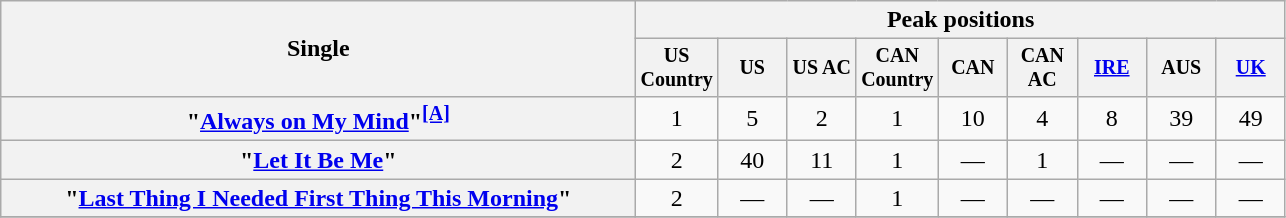<table class="wikitable plainrowheaders" style="text-align:center;">
<tr>
<th rowspan="2" style="width:26em;">Single</th>
<th colspan="9">Peak positions</th>
</tr>
<tr style="font-size:smaller;">
<th width="40">US Country<br></th>
<th width="40">US<br></th>
<th width="40">US AC</th>
<th width="40">CAN Country<br></th>
<th width="40">CAN<br></th>
<th width="40">CAN AC<br></th>
<th width="40"><a href='#'>IRE</a></th>
<th width="40">AUS</th>
<th width="40"><a href='#'>UK</a></th>
</tr>
<tr>
<th scope="row">"<a href='#'>Always on My Mind</a>"<sup><span></span><a href='#'><strong>[A]</strong></a></sup></th>
<td>1</td>
<td>5</td>
<td>2</td>
<td>1</td>
<td>10</td>
<td>4</td>
<td>8</td>
<td>39</td>
<td>49</td>
</tr>
<tr>
<th scope="row">"<a href='#'>Let It Be Me</a>"</th>
<td>2</td>
<td>40</td>
<td>11</td>
<td>1</td>
<td>—</td>
<td>1</td>
<td>—</td>
<td>—</td>
<td>—</td>
</tr>
<tr>
<th scope="row">"<a href='#'>Last Thing I Needed First Thing This Morning</a>"</th>
<td>2</td>
<td>—</td>
<td>—</td>
<td>1</td>
<td>—</td>
<td>—</td>
<td>—</td>
<td>—</td>
<td>—</td>
</tr>
<tr>
</tr>
</table>
